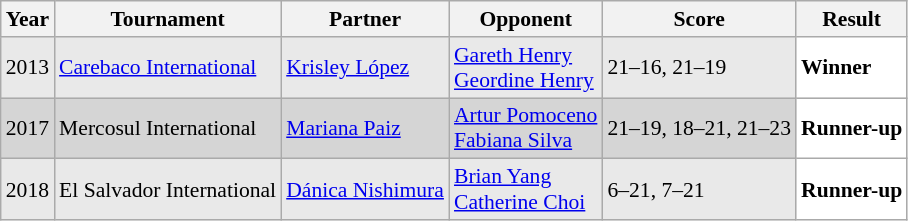<table class="sortable wikitable" style="font-size: 90%;">
<tr>
<th>Year</th>
<th>Tournament</th>
<th>Partner</th>
<th>Opponent</th>
<th>Score</th>
<th>Result</th>
</tr>
<tr style="background:#E9E9E9">
<td align="center">2013</td>
<td align="left"><a href='#'>Carebaco International</a></td>
<td align="left"> <a href='#'>Krisley López</a></td>
<td align="left"> <a href='#'>Gareth Henry</a><br> <a href='#'>Geordine Henry</a></td>
<td align="left">21–16, 21–19</td>
<td style="text-align:left; background:white"> <strong>Winner</strong></td>
</tr>
<tr style="background:#D5D5D5">
<td align="center">2017</td>
<td align="left">Mercosul International</td>
<td align="left"> <a href='#'>Mariana Paiz</a></td>
<td align="left"> <a href='#'>Artur Pomoceno</a><br> <a href='#'>Fabiana Silva</a></td>
<td align="left">21–19, 18–21, 21–23</td>
<td style="text-align:left; background:white"> <strong>Runner-up</strong></td>
</tr>
<tr style="background:#E9E9E9">
<td align="center">2018</td>
<td align="left">El Salvador International</td>
<td align="left"> <a href='#'>Dánica Nishimura</a></td>
<td align="left"> <a href='#'>Brian Yang</a><br> <a href='#'>Catherine Choi</a></td>
<td align="left">6–21, 7–21</td>
<td style="text-align:left; background:white"> <strong>Runner-up</strong></td>
</tr>
</table>
